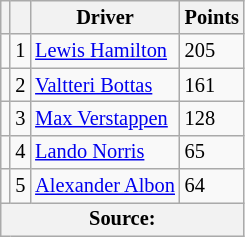<table class="wikitable" style="font-size: 85%;">
<tr>
<th scope="col"></th>
<th scope="col"></th>
<th scope="col">Driver</th>
<th scope="col">Points</th>
</tr>
<tr>
<td align="left"></td>
<td align="center">1</td>
<td> <a href='#'>Lewis Hamilton</a></td>
<td align="left">205</td>
</tr>
<tr>
<td align="left"></td>
<td align="center">2</td>
<td> <a href='#'>Valtteri Bottas</a></td>
<td align="left">161</td>
</tr>
<tr>
<td align="left"></td>
<td align="center">3</td>
<td> <a href='#'>Max Verstappen</a></td>
<td align="left">128</td>
</tr>
<tr>
<td align="left"></td>
<td align="center">4</td>
<td> <a href='#'>Lando Norris</a></td>
<td align="left">65</td>
</tr>
<tr>
<td align="left"></td>
<td align="center">5</td>
<td> <a href='#'>Alexander Albon</a></td>
<td align="left">64</td>
</tr>
<tr>
<th colspan=4>Source:</th>
</tr>
</table>
